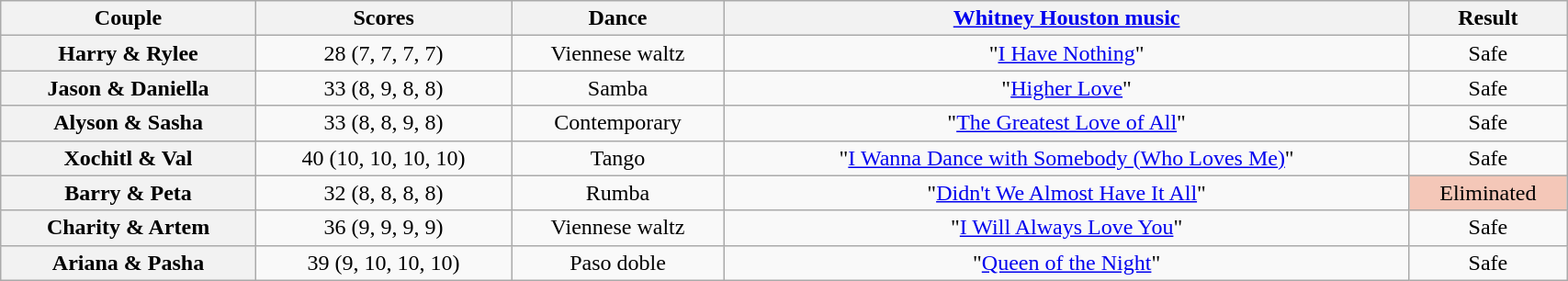<table class="wikitable sortable" style="text-align:center; width: 90%">
<tr>
<th scope="col">Couple</th>
<th scope="col">Scores</th>
<th scope="col" class="unsortable">Dance</th>
<th class="unsortable" scope="col"><a href='#'>Whitney Houston music</a></th>
<th class="unsortable" scope="col">Result</th>
</tr>
<tr>
<th scope="row">Harry & Rylee</th>
<td>28 (7, 7, 7, 7)</td>
<td>Viennese waltz</td>
<td>"<a href='#'>I Have Nothing</a>"</td>
<td>Safe</td>
</tr>
<tr>
<th scope="row">Jason & Daniella</th>
<td>33 (8, 9, 8, 8)</td>
<td>Samba</td>
<td>"<a href='#'>Higher Love</a>"</td>
<td>Safe</td>
</tr>
<tr>
<th scope="row">Alyson & Sasha</th>
<td>33 (8, 8, 9, 8)</td>
<td>Contemporary</td>
<td>"<a href='#'>The Greatest Love of All</a>"</td>
<td>Safe</td>
</tr>
<tr>
<th scope="row">Xochitl & Val</th>
<td>40 (10, 10, 10, 10)</td>
<td>Tango</td>
<td>"<a href='#'>I Wanna Dance with Somebody (Who Loves Me)</a>"</td>
<td>Safe</td>
</tr>
<tr>
<th scope="row">Barry & Peta</th>
<td>32 (8, 8, 8, 8)</td>
<td>Rumba</td>
<td>"<a href='#'>Didn't We Almost Have It All</a>"</td>
<td bgcolor="f4c7b8">Eliminated</td>
</tr>
<tr>
<th scope="row">Charity & Artem</th>
<td>36 (9, 9, 9, 9)</td>
<td>Viennese waltz</td>
<td>"<a href='#'>I Will Always Love You</a>"</td>
<td>Safe</td>
</tr>
<tr>
<th scope="row">Ariana & Pasha</th>
<td>39 (9, 10, 10, 10)</td>
<td>Paso doble</td>
<td>"<a href='#'>Queen of the Night</a>"</td>
<td>Safe</td>
</tr>
</table>
